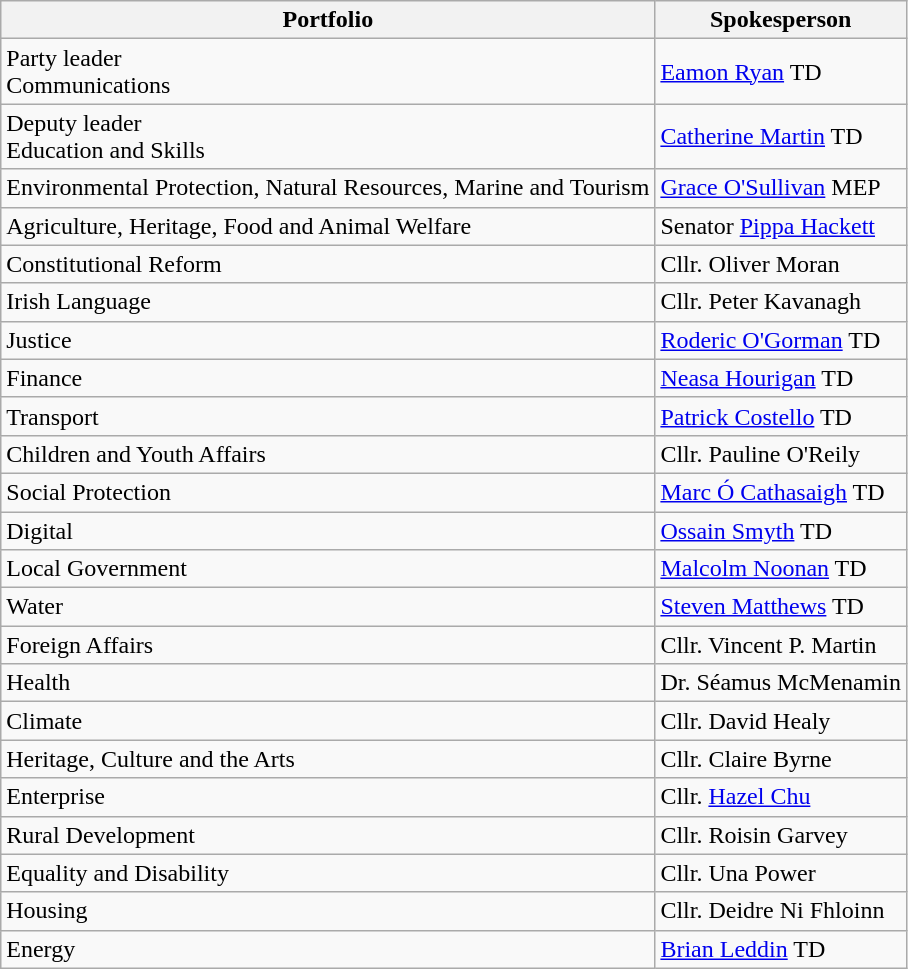<table class="wikitable">
<tr>
<th>Portfolio</th>
<th>Spokesperson</th>
</tr>
<tr>
<td>Party leader<br>Communications</td>
<td><a href='#'>Eamon Ryan</a> TD</td>
</tr>
<tr>
<td>Deputy leader<br>Education and Skills</td>
<td><a href='#'>Catherine Martin</a> TD</td>
</tr>
<tr>
<td>Environmental Protection, Natural Resources, Marine and Tourism</td>
<td><a href='#'>Grace O'Sullivan</a> MEP</td>
</tr>
<tr>
<td>Agriculture, Heritage, Food and Animal Welfare</td>
<td>Senator <a href='#'>Pippa Hackett</a></td>
</tr>
<tr>
<td>Constitutional Reform</td>
<td>Cllr. Oliver Moran</td>
</tr>
<tr>
<td>Irish Language</td>
<td>Cllr. Peter Kavanagh</td>
</tr>
<tr>
<td>Justice</td>
<td><a href='#'>Roderic O'Gorman</a> TD</td>
</tr>
<tr>
<td>Finance</td>
<td><a href='#'>Neasa Hourigan</a> TD</td>
</tr>
<tr>
<td>Transport</td>
<td><a href='#'>Patrick Costello</a> TD</td>
</tr>
<tr>
<td>Children and Youth Affairs</td>
<td>Cllr. Pauline O'Reily</td>
</tr>
<tr>
<td>Social Protection</td>
<td><a href='#'>Marc Ó Cathasaigh</a> TD</td>
</tr>
<tr>
<td>Digital</td>
<td><a href='#'>Ossain Smyth</a> TD</td>
</tr>
<tr>
<td>Local Government</td>
<td><a href='#'>Malcolm Noonan</a> TD</td>
</tr>
<tr>
<td>Water</td>
<td><a href='#'>Steven Matthews</a> TD</td>
</tr>
<tr>
<td>Foreign Affairs</td>
<td>Cllr. Vincent P. Martin</td>
</tr>
<tr>
<td>Health</td>
<td>Dr. Séamus McMenamin</td>
</tr>
<tr>
<td>Climate</td>
<td>Cllr. David Healy</td>
</tr>
<tr>
<td>Heritage, Culture and the Arts</td>
<td>Cllr. Claire Byrne</td>
</tr>
<tr>
<td>Enterprise</td>
<td>Cllr. <a href='#'>Hazel Chu</a></td>
</tr>
<tr>
<td>Rural Development</td>
<td>Cllr. Roisin Garvey</td>
</tr>
<tr>
<td>Equality and Disability</td>
<td>Cllr. Una Power</td>
</tr>
<tr>
<td>Housing</td>
<td>Cllr. Deidre Ni Fhloinn</td>
</tr>
<tr>
<td>Energy</td>
<td><a href='#'>Brian Leddin</a> TD</td>
</tr>
</table>
